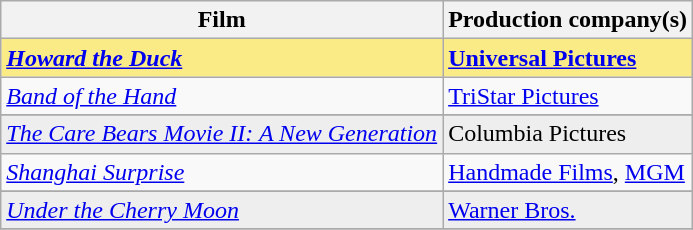<table class="wikitable" style>
<tr>
<th>Film</th>
<th>Production company(s)</th>
</tr>
<tr style="background:#FAEB86">
<td><strong><em><a href='#'>Howard the Duck</a></em></strong></td>
<td><strong><a href='#'>Universal Pictures</a></strong></td>
</tr>
<tr>
<td><em><a href='#'>Band of the Hand</a></em></td>
<td><a href='#'>TriStar Pictures</a></td>
</tr>
<tr>
</tr>
<tr style="background:#eee;">
<td><em><a href='#'>The Care Bears Movie II: A New Generation</a></em></td>
<td>Columbia Pictures</td>
</tr>
<tr>
<td><em><a href='#'>Shanghai Surprise</a></em></td>
<td><a href='#'>Handmade Films</a>, <a href='#'>MGM</a></td>
</tr>
<tr>
</tr>
<tr style="background:#eee;">
<td><em><a href='#'>Under the Cherry Moon</a></em></td>
<td><a href='#'>Warner Bros.</a></td>
</tr>
<tr>
</tr>
</table>
